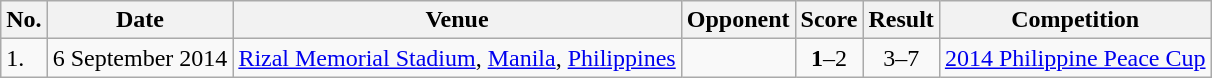<table class="wikitable">
<tr>
<th>No.</th>
<th>Date</th>
<th>Venue</th>
<th>Opponent</th>
<th>Score</th>
<th>Result</th>
<th>Competition</th>
</tr>
<tr>
<td>1.</td>
<td>6 September 2014</td>
<td><a href='#'>Rizal Memorial Stadium</a>, <a href='#'>Manila</a>, <a href='#'>Philippines</a></td>
<td></td>
<td align=center><strong>1</strong>–2</td>
<td align=center>3–7</td>
<td><a href='#'>2014 Philippine Peace Cup</a></td>
</tr>
</table>
